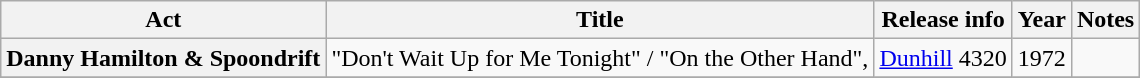<table class="wikitable plainrowheaders sortable">
<tr>
<th scope="col">Act</th>
<th scope="col">Title</th>
<th scope="col">Release info</th>
<th scope="col">Year</th>
<th scope="col" class="unsortable">Notes</th>
</tr>
<tr>
<th scope="row">Danny Hamilton & Spoondrift</th>
<td>"Don't Wait Up for Me Tonight" / "On the Other Hand",</td>
<td><a href='#'>Dunhill</a> 4320</td>
<td>1972</td>
<td></td>
</tr>
<tr>
</tr>
</table>
